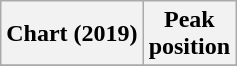<table class="wikitable plainrowheaders" style="text-align:center">
<tr>
<th scope="col">Chart (2019)</th>
<th scope="col">Peak<br>position</th>
</tr>
<tr>
</tr>
</table>
